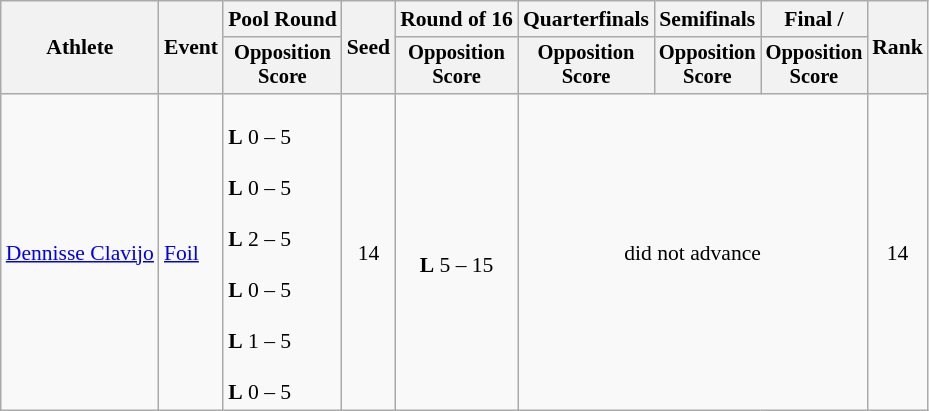<table class=wikitable style="font-size:90%">
<tr>
<th rowspan="2">Athlete</th>
<th rowspan="2">Event</th>
<th>Pool Round</th>
<th rowspan="2">Seed</th>
<th>Round of 16</th>
<th>Quarterfinals</th>
<th>Semifinals</th>
<th>Final / </th>
<th rowspan=2>Rank</th>
</tr>
<tr style="font-size:95%">
<th>Opposition<br>Score</th>
<th>Opposition<br>Score</th>
<th>Opposition<br>Score</th>
<th>Opposition<br>Score</th>
<th>Opposition<br>Score</th>
</tr>
<tr align=center>
<td align=left><a href='#'>Dennisse Clavijo</a></td>
<td align=left><a href='#'>Foil</a></td>
<td align=left><br><strong>L</strong> 0 – 5<br><br><strong>L</strong> 0 – 5<br><br><strong>L</strong> 2 – 5<br><br><strong>L</strong> 0 – 5<br><br><strong>L</strong> 1 – 5<br><br><strong>L</strong> 0 – 5</td>
<td>14</td>
<td><br><strong>L</strong> 5 – 15</td>
<td colspan=3>did not advance</td>
<td>14</td>
</tr>
</table>
